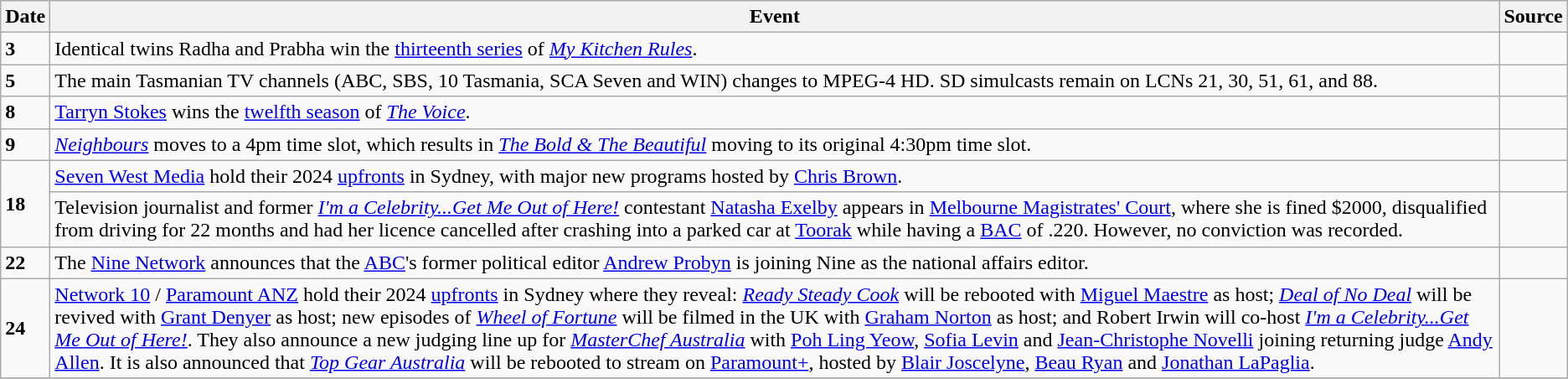<table class="wikitable">
<tr>
<th>Date</th>
<th>Event</th>
<th>Source</th>
</tr>
<tr>
<td><strong>3</strong></td>
<td>Identical twins Radha and Prabha win the <a href='#'>thirteenth series</a> of <em><a href='#'>My Kitchen Rules</a></em>.</td>
<td></td>
</tr>
<tr>
<td><strong>5</strong></td>
<td>The main Tasmanian TV channels (ABC, SBS, 10 Tasmania, SCA Seven and WIN) changes to MPEG-4 HD. SD simulcasts remain on LCNs 21, 30, 51, 61, and 88.</td>
<td></td>
</tr>
<tr>
<td><strong>8</strong></td>
<td><a href='#'>Tarryn Stokes</a> wins the <a href='#'>twelfth season</a> of <em><a href='#'>The Voice</a></em>.</td>
<td></td>
</tr>
<tr>
<td><strong>9</strong></td>
<td><em><a href='#'>Neighbours</a></em> moves to a 4pm time slot, which results in <em><a href='#'>The Bold & The Beautiful</a></em> moving to its original 4:30pm time slot.</td>
<td></td>
</tr>
<tr>
<td rowspan=2><strong>18</strong></td>
<td><a href='#'>Seven West Media</a> hold their 2024 <a href='#'>upfronts</a> in Sydney, with major new programs hosted by <a href='#'>Chris Brown</a>.</td>
<td></td>
</tr>
<tr>
<td>Television journalist and former <em><a href='#'>I'm a Celebrity...Get Me Out of Here!</a></em> contestant <a href='#'>Natasha Exelby</a> appears in <a href='#'>Melbourne Magistrates' Court</a>, where she is fined $2000, disqualified from driving for 22 months and had her licence cancelled after crashing into a parked car at <a href='#'>Toorak</a> while having a <a href='#'>BAC</a> of .220. However, no conviction was recorded.</td>
<td></td>
</tr>
<tr>
<td><strong>22</strong></td>
<td>The <a href='#'>Nine Network</a> announces that the <a href='#'>ABC</a>'s former political editor <a href='#'>Andrew Probyn</a> is joining Nine as the national affairs editor.</td>
<td></td>
</tr>
<tr>
<td><strong>24</strong></td>
<td><a href='#'>Network 10</a> / <a href='#'>Paramount ANZ</a> hold their 2024 <a href='#'>upfronts</a> in Sydney where they reveal: <em><a href='#'>Ready Steady Cook</a></em> will be rebooted with <a href='#'>Miguel Maestre</a> as host; <em><a href='#'>Deal of No Deal</a></em> will be revived with <a href='#'>Grant Denyer</a> as host; new episodes of <em><a href='#'>Wheel of Fortune</a></em> will be filmed in the UK with <a href='#'>Graham Norton</a> as host; and Robert Irwin will co-host <em><a href='#'>I'm a Celebrity...Get Me Out of Here!</a></em>. They also announce a new judging line up for <em><a href='#'>MasterChef Australia</a></em> with <a href='#'>Poh Ling Yeow</a>, <a href='#'>Sofia Levin</a> and <a href='#'>Jean-Christophe Novelli</a> joining returning judge <a href='#'>Andy Allen</a>. It is also announced that <em><a href='#'>Top Gear Australia</a></em> will be rebooted to stream on <a href='#'>Paramount+</a>, hosted by <a href='#'>Blair Joscelyne</a>, <a href='#'>Beau Ryan</a> and <a href='#'>Jonathan LaPaglia</a>.</td>
<td></td>
</tr>
<tr>
</tr>
</table>
